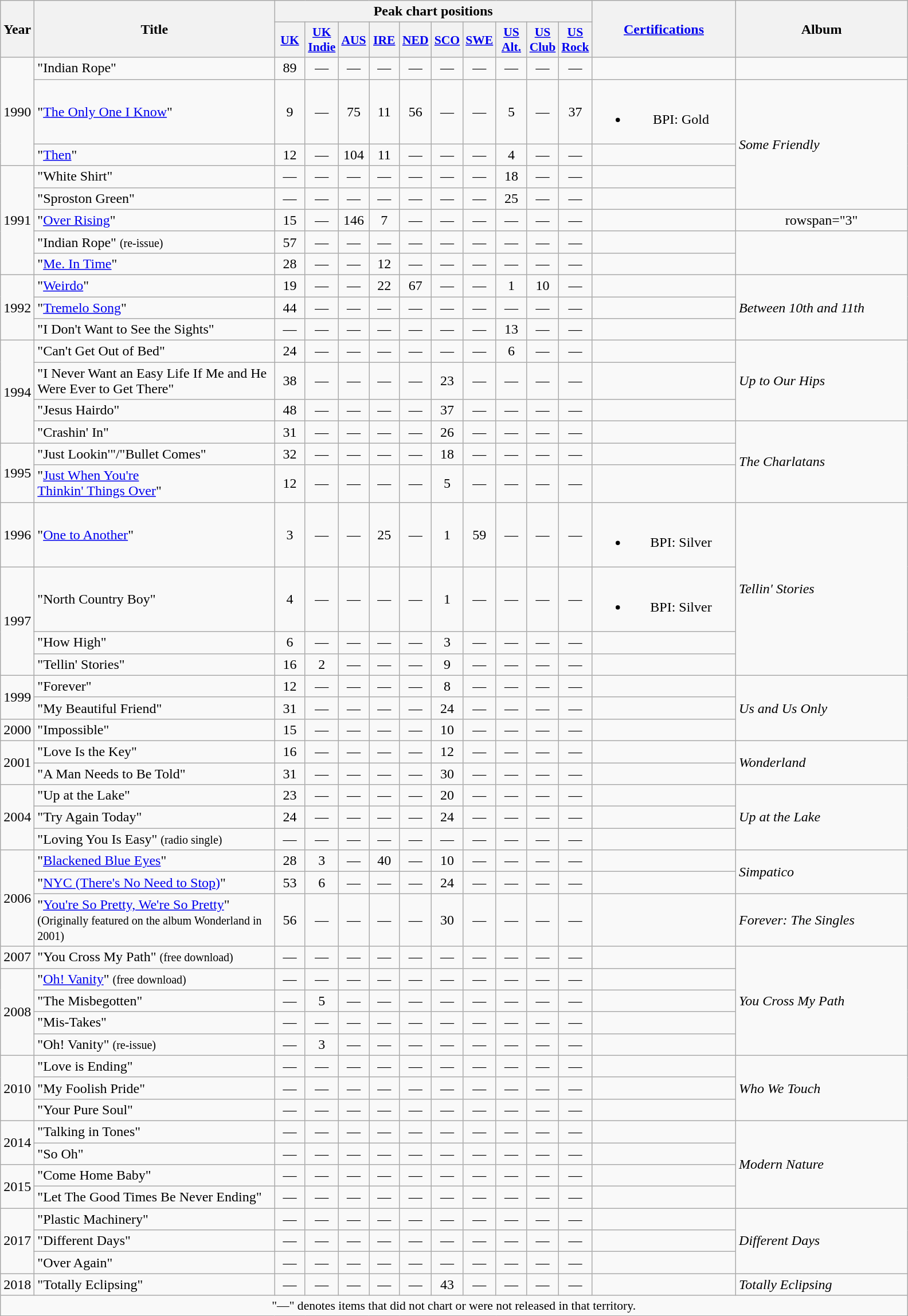<table class="wikitable" style="text-align:center;">
<tr>
<th rowspan="2" style="width:2em;">Year</th>
<th rowspan="2" style="width:17em;">Title</th>
<th colspan="10">Peak chart positions</th>
<th rowspan="2"style="width:10em;"><a href='#'>Certifications</a></th>
<th rowspan="2" style="width:12em;">Album</th>
</tr>
<tr>
<th style="width:2em;font-size:90%;"><a href='#'>UK</a><br></th>
<th style="width:2em;font-size:90%;"><a href='#'>UK<br>Indie</a><br></th>
<th style="width:2em;font-size:90%;"><a href='#'>AUS</a><br></th>
<th style="width:2em;font-size:90%;"><a href='#'>IRE</a><br></th>
<th style="width:2em;font-size:90%;"><a href='#'>NED</a><br></th>
<th style="width:2em;font-size:90%;"><a href='#'>SCO</a><br></th>
<th style="width:2em;font-size:90%;"><a href='#'>SWE</a><br></th>
<th style="width:2em;font-size:90%;"><a href='#'>US<br>Alt.</a><br></th>
<th style="width:2em;font-size:90%;"><a href='#'>US<br>Club</a><br></th>
<th style="width:2em;font-size:90%;"><a href='#'>US<br>Rock</a><br></th>
</tr>
<tr>
<td rowspan="3">1990</td>
<td style="text-align:left;">"Indian Rope"</td>
<td>89</td>
<td>—</td>
<td>—</td>
<td>—</td>
<td>—</td>
<td>—</td>
<td>—</td>
<td>—</td>
<td>—</td>
<td>—</td>
<td></td>
<td></td>
</tr>
<tr>
<td style="text-align:left;">"<a href='#'>The Only One I Know</a>"</td>
<td>9</td>
<td>—</td>
<td>75</td>
<td>11</td>
<td>56</td>
<td>—</td>
<td>—</td>
<td>5</td>
<td>—</td>
<td>37</td>
<td><br><ul><li>BPI: Gold</li></ul></td>
<td style="text-align:left;" rowspan="4"><em>Some Friendly</em></td>
</tr>
<tr>
<td style="text-align:left;">"<a href='#'>Then</a>"</td>
<td>12</td>
<td>—</td>
<td>104</td>
<td>11</td>
<td>—</td>
<td>—</td>
<td>—</td>
<td>4</td>
<td>—</td>
<td>—</td>
<td></td>
</tr>
<tr>
<td rowspan="5">1991</td>
<td style="text-align:left;">"White Shirt"</td>
<td>—</td>
<td>—</td>
<td>—</td>
<td>—</td>
<td>—</td>
<td>—</td>
<td>—</td>
<td>18</td>
<td>—</td>
<td>—</td>
<td></td>
</tr>
<tr>
<td style="text-align:left;">"Sproston Green"</td>
<td>—</td>
<td>—</td>
<td>—</td>
<td>—</td>
<td>—</td>
<td>—</td>
<td>—</td>
<td>25</td>
<td>—</td>
<td>—</td>
<td></td>
</tr>
<tr>
<td style="text-align:left;">"<a href='#'>Over Rising</a>"</td>
<td>15</td>
<td>—</td>
<td>146</td>
<td>7</td>
<td>—</td>
<td>—</td>
<td>—</td>
<td>—</td>
<td>—</td>
<td>—</td>
<td></td>
<td>rowspan="3" </td>
</tr>
<tr>
<td style="text-align:left;">"Indian Rope" <small>(re-issue)</small></td>
<td>57</td>
<td>—</td>
<td>—</td>
<td>—</td>
<td>—</td>
<td>—</td>
<td>—</td>
<td>—</td>
<td>—</td>
<td>—</td>
<td></td>
</tr>
<tr>
<td style="text-align:left;">"<a href='#'>Me. In Time</a>"</td>
<td>28</td>
<td>—</td>
<td>—</td>
<td>12</td>
<td>—</td>
<td>—</td>
<td>—</td>
<td>—</td>
<td>—</td>
<td>—</td>
<td></td>
</tr>
<tr>
<td rowspan="3">1992</td>
<td style="text-align:left;">"<a href='#'>Weirdo</a>"</td>
<td>19</td>
<td>—</td>
<td>—</td>
<td>22</td>
<td>67</td>
<td>—</td>
<td>—</td>
<td>1</td>
<td>10</td>
<td>—</td>
<td></td>
<td style="text-align:left;" rowspan="3"><em>Between 10th and 11th</em></td>
</tr>
<tr>
<td style="text-align:left;">"<a href='#'>Tremelo Song</a>"</td>
<td>44</td>
<td>—</td>
<td>—</td>
<td>—</td>
<td>—</td>
<td>—</td>
<td>—</td>
<td>—</td>
<td>—</td>
<td>—</td>
<td></td>
</tr>
<tr>
<td style="text-align:left;">"I Don't Want to See the Sights"</td>
<td>—</td>
<td>—</td>
<td>—</td>
<td>—</td>
<td>—</td>
<td>—</td>
<td>—</td>
<td>13</td>
<td>—</td>
<td>—</td>
<td></td>
</tr>
<tr>
<td rowspan="4">1994</td>
<td style="text-align:left;">"Can't Get Out of Bed"</td>
<td>24</td>
<td>—</td>
<td>—</td>
<td>—</td>
<td>—</td>
<td>—</td>
<td>—</td>
<td>6</td>
<td>—</td>
<td>—</td>
<td></td>
<td style="text-align:left;" rowspan="3"><em>Up to Our Hips</em></td>
</tr>
<tr>
<td style="text-align:left;">"I Never Want an Easy Life If Me and He Were Ever to Get There"</td>
<td>38</td>
<td>—</td>
<td>—</td>
<td>—</td>
<td>—</td>
<td>23</td>
<td>—</td>
<td>—</td>
<td>—</td>
<td>—</td>
<td></td>
</tr>
<tr>
<td style="text-align:left;">"Jesus Hairdo"</td>
<td>48</td>
<td>—</td>
<td>—</td>
<td>—</td>
<td>—</td>
<td>37</td>
<td>—</td>
<td>—</td>
<td>—</td>
<td>—</td>
<td></td>
</tr>
<tr>
<td style="text-align:left;">"Crashin' In"</td>
<td>31</td>
<td>—</td>
<td>—</td>
<td>—</td>
<td>—</td>
<td>26</td>
<td>—</td>
<td>—</td>
<td>—</td>
<td>—</td>
<td></td>
<td style="text-align:left;" rowspan="3"><em>The Charlatans</em></td>
</tr>
<tr>
<td rowspan="2">1995</td>
<td style="text-align:left;">"Just Lookin'"/"Bullet Comes"</td>
<td>32</td>
<td>—</td>
<td>—</td>
<td>—</td>
<td>—</td>
<td>18</td>
<td>—</td>
<td>—</td>
<td>—</td>
<td>—</td>
<td></td>
</tr>
<tr>
<td style="text-align:left;">"<a href='#'>Just When You're<br>Thinkin' Things Over</a>"</td>
<td>12</td>
<td>—</td>
<td>—</td>
<td>—</td>
<td>—</td>
<td>5</td>
<td>—</td>
<td>—</td>
<td>—</td>
<td>—</td>
<td></td>
</tr>
<tr>
<td>1996</td>
<td style="text-align:left;">"<a href='#'>One to Another</a>"</td>
<td>3</td>
<td>—</td>
<td>—</td>
<td>25</td>
<td>—</td>
<td>1</td>
<td>59</td>
<td>—</td>
<td>—</td>
<td>—</td>
<td><br><ul><li>BPI: Silver</li></ul></td>
<td style="text-align:left;" rowspan="4"><em>Tellin' Stories</em></td>
</tr>
<tr>
<td rowspan="3">1997</td>
<td style="text-align:left;">"North Country Boy"</td>
<td>4</td>
<td>—</td>
<td>—</td>
<td>—</td>
<td>—</td>
<td>1</td>
<td>—</td>
<td>—</td>
<td>—</td>
<td>—</td>
<td><br><ul><li>BPI: Silver</li></ul></td>
</tr>
<tr>
<td style="text-align:left;">"How High"</td>
<td>6</td>
<td>—</td>
<td>—</td>
<td>—</td>
<td>—</td>
<td>3</td>
<td>—</td>
<td>—</td>
<td>—</td>
<td>—</td>
<td></td>
</tr>
<tr>
<td style="text-align:left;">"Tellin' Stories"</td>
<td>16</td>
<td>2</td>
<td>—</td>
<td>—</td>
<td>—</td>
<td>9</td>
<td>—</td>
<td>—</td>
<td>—</td>
<td>—</td>
<td></td>
</tr>
<tr>
<td rowspan="2">1999</td>
<td style="text-align:left;">"Forever"</td>
<td>12</td>
<td>—</td>
<td>—</td>
<td>—</td>
<td>—</td>
<td>8</td>
<td>—</td>
<td>—</td>
<td>—</td>
<td>—</td>
<td></td>
<td style="text-align:left;" rowspan="3"><em>Us and Us Only</em></td>
</tr>
<tr>
<td style="text-align:left;">"My Beautiful Friend"</td>
<td>31</td>
<td>—</td>
<td>—</td>
<td>—</td>
<td>—</td>
<td>24</td>
<td>—</td>
<td>—</td>
<td>—</td>
<td>—</td>
<td></td>
</tr>
<tr>
<td>2000</td>
<td style="text-align:left;">"Impossible"</td>
<td>15</td>
<td>—</td>
<td>—</td>
<td>—</td>
<td>—</td>
<td>10</td>
<td>—</td>
<td>—</td>
<td>—</td>
<td>—</td>
<td></td>
</tr>
<tr>
<td rowspan="2">2001</td>
<td style="text-align:left;">"Love Is the Key"</td>
<td>16</td>
<td>—</td>
<td>—</td>
<td>—</td>
<td>—</td>
<td>12</td>
<td>—</td>
<td>—</td>
<td>—</td>
<td>—</td>
<td></td>
<td style="text-align:left;" rowspan="2"><em>Wonderland</em></td>
</tr>
<tr>
<td style="text-align:left;">"A Man Needs to Be Told"</td>
<td>31</td>
<td>—</td>
<td>—</td>
<td>—</td>
<td>—</td>
<td>30</td>
<td>—</td>
<td>—</td>
<td>—</td>
<td>—</td>
<td></td>
</tr>
<tr>
<td rowspan="3">2004</td>
<td style="text-align:left;">"Up at the Lake"</td>
<td>23</td>
<td>—</td>
<td>—</td>
<td>—</td>
<td>—</td>
<td>20</td>
<td>—</td>
<td>—</td>
<td>—</td>
<td>—</td>
<td></td>
<td style="text-align:left;" rowspan="3"><em>Up at the Lake</em></td>
</tr>
<tr>
<td style="text-align:left;">"Try Again Today"</td>
<td>24</td>
<td>—</td>
<td>—</td>
<td>—</td>
<td>—</td>
<td>24</td>
<td>—</td>
<td>—</td>
<td>—</td>
<td>—</td>
<td></td>
</tr>
<tr>
<td style="text-align:left;">"Loving You Is Easy" <small>(radio single)</small></td>
<td>—</td>
<td>—</td>
<td>—</td>
<td>—</td>
<td>—</td>
<td>—</td>
<td>—</td>
<td>—</td>
<td>—</td>
<td>—</td>
<td></td>
</tr>
<tr>
<td rowspan="3">2006</td>
<td style="text-align:left;">"<a href='#'>Blackened Blue Eyes</a>"</td>
<td>28</td>
<td>3</td>
<td>—</td>
<td>40</td>
<td>—</td>
<td>10</td>
<td>—</td>
<td>—</td>
<td>—</td>
<td>—</td>
<td></td>
<td style="text-align:left;" rowspan="2"><em>Simpatico</em></td>
</tr>
<tr>
<td style="text-align:left;">"<a href='#'>NYC (There's No Need to Stop)</a>"</td>
<td>53</td>
<td>6</td>
<td>—</td>
<td>—</td>
<td>—</td>
<td>24</td>
<td>—</td>
<td>—</td>
<td>—</td>
<td>—</td>
<td></td>
</tr>
<tr>
<td style="text-align:left;">"<a href='#'>You're So Pretty, We're So Pretty</a>" <small>(Originally featured on the album Wonderland in 2001)</small></td>
<td>56</td>
<td>—</td>
<td>—</td>
<td>—</td>
<td>—</td>
<td>30</td>
<td>—</td>
<td>—</td>
<td>—</td>
<td>—</td>
<td></td>
<td style="text-align:left;"><em>Forever: The Singles</em></td>
</tr>
<tr>
<td>2007</td>
<td style="text-align:left;">"You Cross My Path" <small>(free download)</small></td>
<td>—</td>
<td>—</td>
<td>—</td>
<td>—</td>
<td>—</td>
<td>—</td>
<td>—</td>
<td>—</td>
<td>—</td>
<td>—</td>
<td></td>
<td style="text-align:left;" rowspan="5"><em>You Cross My Path</em></td>
</tr>
<tr>
<td rowspan="4">2008</td>
<td style="text-align:left;">"<a href='#'>Oh! Vanity</a>" <small>(free download)</small></td>
<td>—</td>
<td>—</td>
<td>—</td>
<td>—</td>
<td>—</td>
<td>—</td>
<td>—</td>
<td>—</td>
<td>—</td>
<td>—</td>
<td></td>
</tr>
<tr>
<td style="text-align:left;">"The Misbegotten"</td>
<td>—</td>
<td>5</td>
<td>—</td>
<td>—</td>
<td>—</td>
<td>—</td>
<td>—</td>
<td>—</td>
<td>—</td>
<td>—</td>
<td></td>
</tr>
<tr>
<td style="text-align:left;">"Mis-Takes"</td>
<td>—</td>
<td>—</td>
<td>—</td>
<td>—</td>
<td>—</td>
<td>—</td>
<td>—</td>
<td>—</td>
<td>—</td>
<td>—</td>
<td></td>
</tr>
<tr>
<td style="text-align:left;">"Oh! Vanity" <small>(re-issue)</small></td>
<td>—</td>
<td>3</td>
<td>—</td>
<td>—</td>
<td>—</td>
<td>—</td>
<td>—</td>
<td>—</td>
<td>—</td>
<td>—</td>
<td></td>
</tr>
<tr>
<td rowspan="3">2010</td>
<td style="text-align:left;">"Love is Ending"</td>
<td>—</td>
<td>—</td>
<td>—</td>
<td>—</td>
<td>—</td>
<td>—</td>
<td>—</td>
<td>—</td>
<td>—</td>
<td>—</td>
<td></td>
<td style="text-align:left;" rowspan="3"><em>Who We Touch</em></td>
</tr>
<tr>
<td style="text-align:left;">"My Foolish Pride"</td>
<td>—</td>
<td>—</td>
<td>—</td>
<td>—</td>
<td>—</td>
<td>—</td>
<td>—</td>
<td>—</td>
<td>—</td>
<td>—</td>
<td></td>
</tr>
<tr>
<td style="text-align:left;">"Your Pure Soul"</td>
<td>—</td>
<td>—</td>
<td>—</td>
<td>—</td>
<td>—</td>
<td>—</td>
<td>—</td>
<td>—</td>
<td>—</td>
<td>—</td>
<td></td>
</tr>
<tr>
<td rowspan="2">2014</td>
<td style="text-align:left;">"Talking in Tones"</td>
<td>—</td>
<td>—</td>
<td>—</td>
<td>—</td>
<td>—</td>
<td>—</td>
<td>—</td>
<td>—</td>
<td>—</td>
<td>—</td>
<td></td>
<td style="text-align:left;" rowspan="4"><em>Modern Nature</em></td>
</tr>
<tr>
<td style="text-align:left;">"So Oh"</td>
<td>—</td>
<td>—</td>
<td>—</td>
<td>—</td>
<td>—</td>
<td>—</td>
<td>—</td>
<td>—</td>
<td>—</td>
<td>—</td>
<td></td>
</tr>
<tr>
<td rowspan="2">2015</td>
<td style="text-align:left;">"Come Home Baby"</td>
<td>—</td>
<td>—</td>
<td>—</td>
<td>—</td>
<td>—</td>
<td>—</td>
<td>—</td>
<td>—</td>
<td>—</td>
<td>—</td>
<td></td>
</tr>
<tr>
<td style="text-align:left;">"Let The Good Times Be Never Ending"</td>
<td>—</td>
<td>—</td>
<td>—</td>
<td>—</td>
<td>—</td>
<td>—</td>
<td>—</td>
<td>—</td>
<td>—</td>
<td>—</td>
<td></td>
</tr>
<tr>
<td rowspan="3">2017</td>
<td style="text-align:left;">"Plastic Machinery"</td>
<td>—</td>
<td>—</td>
<td>—</td>
<td>—</td>
<td>—</td>
<td>—</td>
<td>—</td>
<td>—</td>
<td>—</td>
<td>—</td>
<td></td>
<td style="text-align:left;" rowspan="3"><em>Different Days</em></td>
</tr>
<tr>
<td style="text-align:left;">"Different Days"</td>
<td>—</td>
<td>—</td>
<td>—</td>
<td>—</td>
<td>—</td>
<td>—</td>
<td>—</td>
<td>—</td>
<td>—</td>
<td>—</td>
<td></td>
</tr>
<tr>
<td style="text-align:left;">"Over Again"</td>
<td>—</td>
<td>—</td>
<td>—</td>
<td>—</td>
<td>—</td>
<td>—</td>
<td>—</td>
<td>—</td>
<td>—</td>
<td>—</td>
<td></td>
</tr>
<tr>
<td>2018</td>
<td style="text-align:left;">"Totally Eclipsing"</td>
<td>—</td>
<td>—</td>
<td>—</td>
<td>—</td>
<td>—</td>
<td>43</td>
<td>—</td>
<td>—</td>
<td>—</td>
<td>—</td>
<td></td>
<td style="text-align:left;"><em>Totally Eclipsing</em></td>
</tr>
<tr>
<td colspan="16" style="font-size:90%">"—" denotes items that did not chart or were not released in that territory.</td>
</tr>
</table>
